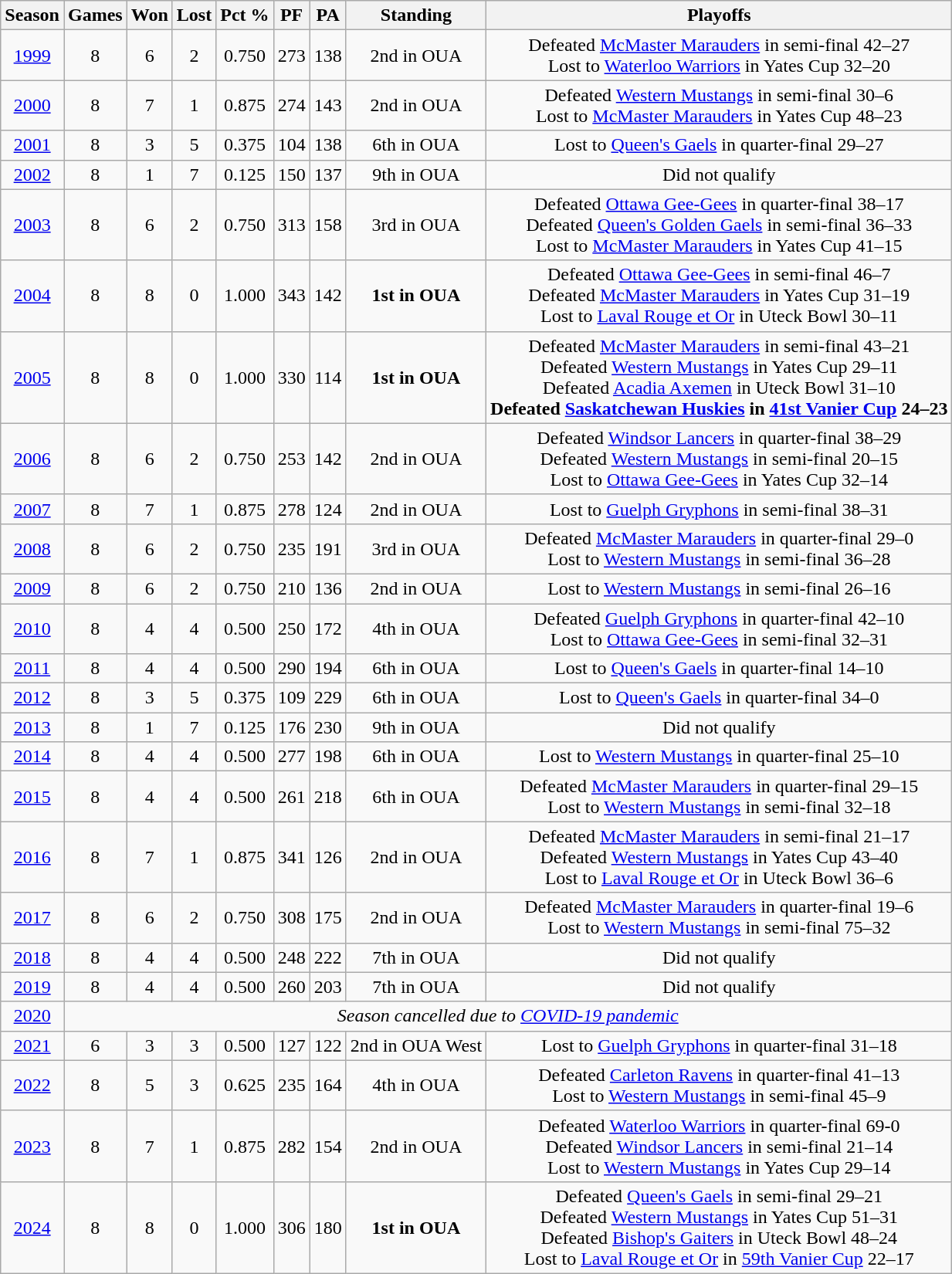<table class="wikitable" style="text-align:center">
<tr>
<th>Season</th>
<th>Games</th>
<th>Won</th>
<th>Lost</th>
<th>Pct %</th>
<th>PF</th>
<th>PA</th>
<th>Standing</th>
<th>Playoffs</th>
</tr>
<tr>
<td><a href='#'>1999</a></td>
<td>8</td>
<td>6</td>
<td>2</td>
<td>0.750</td>
<td>273</td>
<td>138</td>
<td>2nd in OUA</td>
<td>Defeated <a href='#'>McMaster Marauders</a> in semi-final 42–27<br>Lost to <a href='#'>Waterloo Warriors</a> in Yates Cup 32–20</td>
</tr>
<tr>
<td><a href='#'>2000</a></td>
<td>8</td>
<td>7</td>
<td>1</td>
<td>0.875</td>
<td>274</td>
<td>143</td>
<td>2nd in OUA</td>
<td>Defeated <a href='#'>Western Mustangs</a> in semi-final 30–6<br>Lost to <a href='#'>McMaster Marauders</a> in Yates Cup 48–23</td>
</tr>
<tr>
<td><a href='#'>2001</a></td>
<td>8</td>
<td>3</td>
<td>5</td>
<td>0.375</td>
<td>104</td>
<td>138</td>
<td>6th in OUA</td>
<td>Lost to <a href='#'>Queen's Gaels</a> in quarter-final 29–27</td>
</tr>
<tr>
<td><a href='#'>2002</a></td>
<td>8</td>
<td>1</td>
<td>7</td>
<td>0.125</td>
<td>150</td>
<td>137</td>
<td>9th in OUA</td>
<td>Did not qualify</td>
</tr>
<tr>
<td><a href='#'>2003</a></td>
<td>8</td>
<td>6</td>
<td>2</td>
<td>0.750</td>
<td>313</td>
<td>158</td>
<td>3rd in OUA</td>
<td>Defeated <a href='#'>Ottawa Gee-Gees</a> in quarter-final 38–17<br>Defeated <a href='#'>Queen's Golden Gaels</a> in semi-final 36–33<br>Lost to <a href='#'>McMaster Marauders</a> in Yates Cup 41–15</td>
</tr>
<tr>
<td><a href='#'>2004</a></td>
<td>8</td>
<td>8</td>
<td>0</td>
<td>1.000</td>
<td>343</td>
<td>142</td>
<td><strong>1st in OUA</strong></td>
<td>Defeated <a href='#'>Ottawa Gee-Gees</a> in semi-final 46–7<br>Defeated <a href='#'>McMaster Marauders</a> in Yates Cup 31–19<br>Lost to <a href='#'>Laval Rouge et Or</a> in Uteck Bowl 30–11</td>
</tr>
<tr>
<td><a href='#'>2005</a></td>
<td>8</td>
<td>8</td>
<td>0</td>
<td>1.000</td>
<td>330</td>
<td>114</td>
<td><strong>1st in OUA</strong></td>
<td>Defeated <a href='#'>McMaster Marauders</a> in semi-final 43–21<br>Defeated <a href='#'>Western Mustangs</a> in Yates Cup 29–11<br>Defeated <a href='#'>Acadia Axemen</a> in Uteck Bowl 31–10<br><strong>Defeated <a href='#'>Saskatchewan Huskies</a> in <a href='#'>41st Vanier Cup</a> 24–23</strong></td>
</tr>
<tr>
<td><a href='#'>2006</a></td>
<td>8</td>
<td>6</td>
<td>2</td>
<td>0.750</td>
<td>253</td>
<td>142</td>
<td>2nd in OUA</td>
<td>Defeated <a href='#'>Windsor Lancers</a> in quarter-final 38–29<br>Defeated <a href='#'>Western Mustangs</a> in semi-final 20–15<br>Lost to <a href='#'>Ottawa Gee-Gees</a> in Yates Cup 32–14</td>
</tr>
<tr>
<td><a href='#'>2007</a></td>
<td>8</td>
<td>7</td>
<td>1</td>
<td>0.875</td>
<td>278</td>
<td>124</td>
<td>2nd in OUA</td>
<td>Lost to <a href='#'>Guelph Gryphons</a> in semi-final 38–31</td>
</tr>
<tr>
<td><a href='#'>2008</a></td>
<td>8</td>
<td>6</td>
<td>2</td>
<td>0.750</td>
<td>235</td>
<td>191</td>
<td>3rd in OUA</td>
<td>Defeated <a href='#'>McMaster Marauders</a> in quarter-final 29–0<br>Lost to <a href='#'>Western Mustangs</a> in semi-final 36–28</td>
</tr>
<tr>
<td><a href='#'>2009</a></td>
<td>8</td>
<td>6</td>
<td>2</td>
<td>0.750</td>
<td>210</td>
<td>136</td>
<td>2nd in OUA</td>
<td>Lost to <a href='#'>Western Mustangs</a> in semi-final 26–16</td>
</tr>
<tr>
<td><a href='#'>2010</a></td>
<td>8</td>
<td>4</td>
<td>4</td>
<td>0.500</td>
<td>250</td>
<td>172</td>
<td>4th in OUA</td>
<td>Defeated <a href='#'>Guelph Gryphons</a> in quarter-final 42–10<br>Lost to <a href='#'>Ottawa Gee-Gees</a> in semi-final 32–31</td>
</tr>
<tr>
<td><a href='#'>2011</a></td>
<td>8</td>
<td>4</td>
<td>4</td>
<td>0.500</td>
<td>290</td>
<td>194</td>
<td>6th in OUA</td>
<td>Lost to <a href='#'>Queen's Gaels</a> in quarter-final 14–10</td>
</tr>
<tr>
<td><a href='#'>2012</a></td>
<td>8</td>
<td>3</td>
<td>5</td>
<td>0.375</td>
<td>109</td>
<td>229</td>
<td>6th in OUA</td>
<td>Lost to <a href='#'>Queen's Gaels</a> in quarter-final 34–0</td>
</tr>
<tr>
<td><a href='#'>2013</a></td>
<td>8</td>
<td>1</td>
<td>7</td>
<td>0.125</td>
<td>176</td>
<td>230</td>
<td>9th in OUA</td>
<td>Did not qualify</td>
</tr>
<tr>
<td><a href='#'>2014</a></td>
<td>8</td>
<td>4</td>
<td>4</td>
<td>0.500</td>
<td>277</td>
<td>198</td>
<td>6th in OUA</td>
<td>Lost to <a href='#'>Western Mustangs</a> in quarter-final 25–10</td>
</tr>
<tr>
<td><a href='#'>2015</a></td>
<td>8</td>
<td>4</td>
<td>4</td>
<td>0.500</td>
<td>261</td>
<td>218</td>
<td>6th in OUA</td>
<td>Defeated <a href='#'>McMaster Marauders</a> in quarter-final 29–15<br>Lost to <a href='#'>Western Mustangs</a> in semi-final 32–18</td>
</tr>
<tr>
<td><a href='#'>2016</a></td>
<td>8</td>
<td>7</td>
<td>1</td>
<td>0.875</td>
<td>341</td>
<td>126</td>
<td>2nd in OUA</td>
<td>Defeated <a href='#'>McMaster Marauders</a> in semi-final 21–17<br>Defeated <a href='#'>Western Mustangs</a> in Yates Cup 43–40<br>Lost to <a href='#'>Laval Rouge et Or</a> in Uteck Bowl 36–6</td>
</tr>
<tr>
<td><a href='#'>2017</a></td>
<td>8</td>
<td>6</td>
<td>2</td>
<td>0.750</td>
<td>308</td>
<td>175</td>
<td>2nd in OUA</td>
<td>Defeated <a href='#'>McMaster Marauders</a> in quarter-final 19–6<br>Lost to <a href='#'>Western Mustangs</a> in semi-final 75–32</td>
</tr>
<tr>
<td><a href='#'>2018</a></td>
<td>8</td>
<td>4</td>
<td>4</td>
<td>0.500</td>
<td>248</td>
<td>222</td>
<td>7th in OUA</td>
<td>Did not qualify</td>
</tr>
<tr>
<td><a href='#'>2019</a></td>
<td>8</td>
<td>4</td>
<td>4</td>
<td>0.500</td>
<td>260</td>
<td>203</td>
<td>7th in OUA</td>
<td>Did not qualify</td>
</tr>
<tr>
<td><a href='#'>2020</a></td>
<td align="center" colSpan="9"><em>Season cancelled due to <a href='#'>COVID-19 pandemic</a></em></td>
</tr>
<tr>
<td><a href='#'>2021</a></td>
<td>6</td>
<td>3</td>
<td>3</td>
<td>0.500</td>
<td>127</td>
<td>122</td>
<td>2nd in OUA West</td>
<td>Lost to <a href='#'>Guelph Gryphons</a> in quarter-final 31–18</td>
</tr>
<tr>
<td><a href='#'>2022</a></td>
<td>8</td>
<td>5</td>
<td>3</td>
<td>0.625</td>
<td>235</td>
<td>164</td>
<td>4th in OUA</td>
<td>Defeated <a href='#'>Carleton Ravens</a> in quarter-final 41–13<br>Lost to <a href='#'>Western Mustangs</a> in semi-final 45–9</td>
</tr>
<tr>
<td><a href='#'>2023</a></td>
<td>8</td>
<td>7</td>
<td>1</td>
<td>0.875</td>
<td>282</td>
<td>154</td>
<td>2nd in OUA</td>
<td>Defeated <a href='#'>Waterloo Warriors</a> in quarter-final 69-0<br>Defeated <a href='#'>Windsor Lancers</a> in semi-final 21–14<br>Lost to <a href='#'>Western Mustangs</a> in Yates Cup 29–14</td>
</tr>
<tr>
<td><a href='#'>2024</a></td>
<td>8</td>
<td>8</td>
<td>0</td>
<td>1.000</td>
<td>306</td>
<td>180</td>
<td><strong>1st in OUA</strong></td>
<td>Defeated <a href='#'>Queen's Gaels</a> in semi-final 29–21<br>Defeated <a href='#'>Western Mustangs</a> in Yates Cup 51–31<br>Defeated <a href='#'>Bishop's Gaiters</a> in Uteck Bowl 48–24<br>Lost to <a href='#'>Laval Rouge et Or</a> in <a href='#'>59th Vanier Cup</a> 22–17</td>
</tr>
</table>
